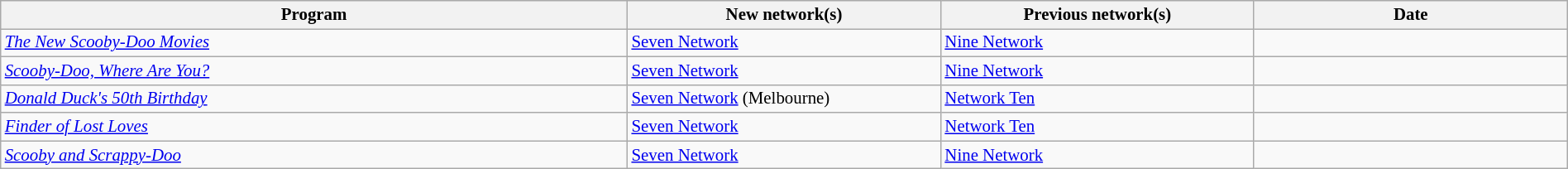<table class="wikitable sortable" width="100%" style="font-size:87%;">
<tr bgcolor="#efefef">
<th width=40%>Program</th>
<th width=20%>New network(s)</th>
<th width=20%>Previous network(s)</th>
<th width=20%>Date</th>
</tr>
<tr>
<td> <em><a href='#'>The New Scooby-Doo Movies</a></em></td>
<td><a href='#'>Seven Network</a></td>
<td><a href='#'>Nine Network</a></td>
<td></td>
</tr>
<tr>
<td> <em><a href='#'>Scooby-Doo, Where Are You?</a></em></td>
<td><a href='#'>Seven Network</a></td>
<td><a href='#'>Nine Network</a></td>
<td></td>
</tr>
<tr>
<td> <em><a href='#'>Donald Duck's 50th Birthday</a></em></td>
<td><a href='#'>Seven Network</a> (Melbourne)</td>
<td><a href='#'>Network Ten</a></td>
<td></td>
</tr>
<tr>
<td> <em><a href='#'>Finder of Lost Loves</a></em></td>
<td><a href='#'>Seven Network</a></td>
<td><a href='#'>Network Ten</a></td>
<td></td>
</tr>
<tr>
<td> <em><a href='#'>Scooby and Scrappy-Doo</a></em></td>
<td><a href='#'>Seven Network</a></td>
<td><a href='#'>Nine Network</a></td>
<td></td>
</tr>
</table>
